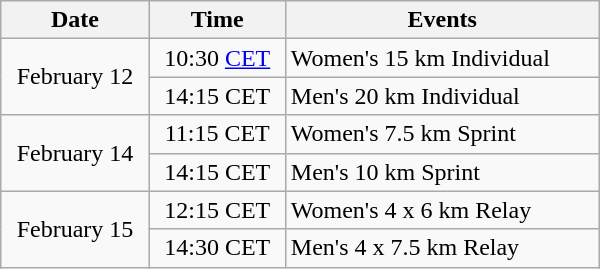<table class="wikitable" style="text-align: center" width="400">
<tr>
<th>Date</th>
<th>Time</th>
<th>Events</th>
</tr>
<tr>
<td rowspan=2>February 12</td>
<td>10:30 <a href='#'>CET</a></td>
<td style="text-align: left">Women's 15 km Individual</td>
</tr>
<tr>
<td>14:15 CET</td>
<td style="text-align: left">Men's 20 km Individual</td>
</tr>
<tr>
<td rowspan=2>February 14</td>
<td>11:15 CET</td>
<td style="text-align: left">Women's 7.5 km Sprint</td>
</tr>
<tr>
<td>14:15 CET</td>
<td style="text-align: left">Men's 10 km Sprint</td>
</tr>
<tr>
<td rowspan=2>February 15</td>
<td>12:15 CET</td>
<td style="text-align: left">Women's 4 x 6 km Relay</td>
</tr>
<tr>
<td>14:30 CET</td>
<td style="text-align: left">Men's 4 x 7.5 km Relay</td>
</tr>
</table>
